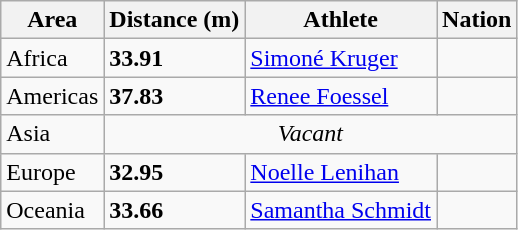<table class="wikitable">
<tr>
<th>Area</th>
<th>Distance (m)</th>
<th>Athlete</th>
<th>Nation</th>
</tr>
<tr>
<td>Africa</td>
<td><strong>33.91</strong></td>
<td><a href='#'>Simoné Kruger</a></td>
<td></td>
</tr>
<tr>
<td>Americas</td>
<td><strong>37.83</strong> </td>
<td><a href='#'>Renee Foessel</a></td>
<td></td>
</tr>
<tr>
<td>Asia</td>
<td colspan="3" align="center"><em>Vacant</em></td>
</tr>
<tr>
<td>Europe</td>
<td><strong>32.95</strong></td>
<td><a href='#'>Noelle Lenihan</a></td>
<td></td>
</tr>
<tr>
<td>Oceania</td>
<td><strong>33.66</strong></td>
<td><a href='#'>Samantha Schmidt</a></td>
<td></td>
</tr>
</table>
